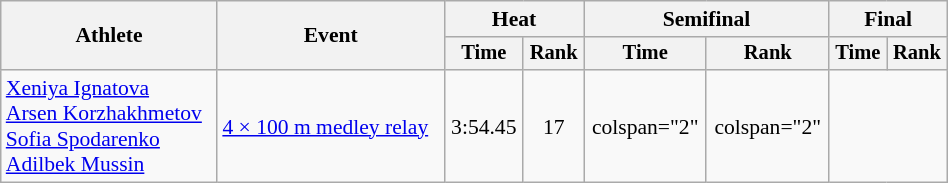<table class="wikitable" style="text-align:center; font-size:90%; width:50%;">
<tr>
<th rowspan="2">Athlete</th>
<th rowspan="2">Event</th>
<th colspan="2">Heat</th>
<th colspan="2">Semifinal</th>
<th colspan="2">Final</th>
</tr>
<tr style="font-size:95%">
<th>Time</th>
<th>Rank</th>
<th>Time</th>
<th>Rank</th>
<th>Time</th>
<th>Rank</th>
</tr>
<tr>
<td align=left><a href='#'>Xeniya Ignatova</a> <br><a href='#'>Arsen Korzhakhmetov</a> <br><a href='#'>Sofia Spodarenko</a><br><a href='#'>Adilbek Mussin</a></td>
<td align=left><a href='#'>4 × 100 m medley relay</a></td>
<td>3:54.45</td>
<td>17</td>
<td>colspan="2" </td>
<td>colspan="2"  </td>
</tr>
</table>
